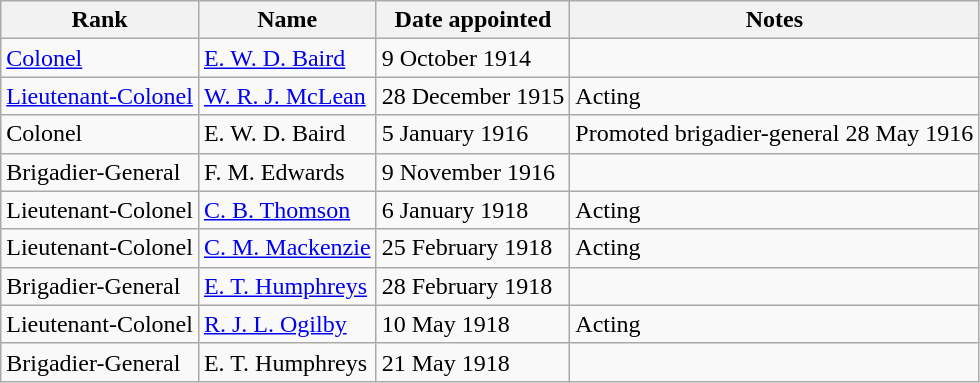<table class="wikitable"width=>
<tr>
<th style=>Rank</th>
<th style=>Name</th>
<th style=>Date appointed</th>
<th style=>Notes</th>
</tr>
<tr>
<td><a href='#'>Colonel</a></td>
<td><a href='#'>E. W. D. Baird</a></td>
<td>9 October 1914</td>
<td></td>
</tr>
<tr>
<td><a href='#'>Lieutenant-Colonel</a></td>
<td><a href='#'>W. R. J. McLean</a></td>
<td>28 December 1915</td>
<td>Acting</td>
</tr>
<tr>
<td>Colonel</td>
<td>E. W. D. Baird</td>
<td>5 January 1916</td>
<td>Promoted brigadier-general 28 May 1916</td>
</tr>
<tr>
<td>Brigadier-General</td>
<td>F. M. Edwards</td>
<td>9 November 1916</td>
<td></td>
</tr>
<tr>
<td>Lieutenant-Colonel</td>
<td><a href='#'>C. B. Thomson</a></td>
<td>6 January 1918</td>
<td>Acting</td>
</tr>
<tr>
<td>Lieutenant-Colonel</td>
<td><a href='#'>C. M. Mackenzie</a></td>
<td>25 February 1918</td>
<td>Acting</td>
</tr>
<tr>
<td>Brigadier-General</td>
<td><a href='#'>E. T. Humphreys</a></td>
<td>28 February 1918</td>
<td></td>
</tr>
<tr>
<td>Lieutenant-Colonel</td>
<td><a href='#'>R. J. L. Ogilby</a></td>
<td>10 May 1918</td>
<td>Acting</td>
</tr>
<tr>
<td>Brigadier-General</td>
<td>E. T. Humphreys</td>
<td>21 May 1918</td>
<td></td>
</tr>
</table>
